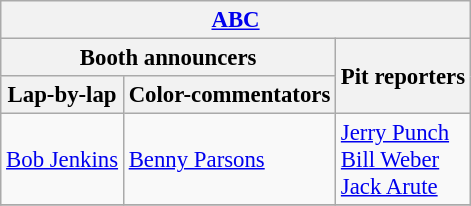<table class="wikitable" style="font-size: 95%">
<tr>
<th colspan=3><a href='#'>ABC</a></th>
</tr>
<tr>
<th colspan=2>Booth announcers</th>
<th rowspan=2>Pit reporters</th>
</tr>
<tr>
<th><strong>Lap-by-lap</strong></th>
<th><strong>Color-commentators</strong></th>
</tr>
<tr>
<td><a href='#'>Bob Jenkins</a></td>
<td><a href='#'>Benny Parsons</a></td>
<td><a href='#'>Jerry Punch</a> <br> <a href='#'>Bill Weber</a> <br> <a href='#'>Jack Arute</a></td>
</tr>
<tr>
</tr>
</table>
